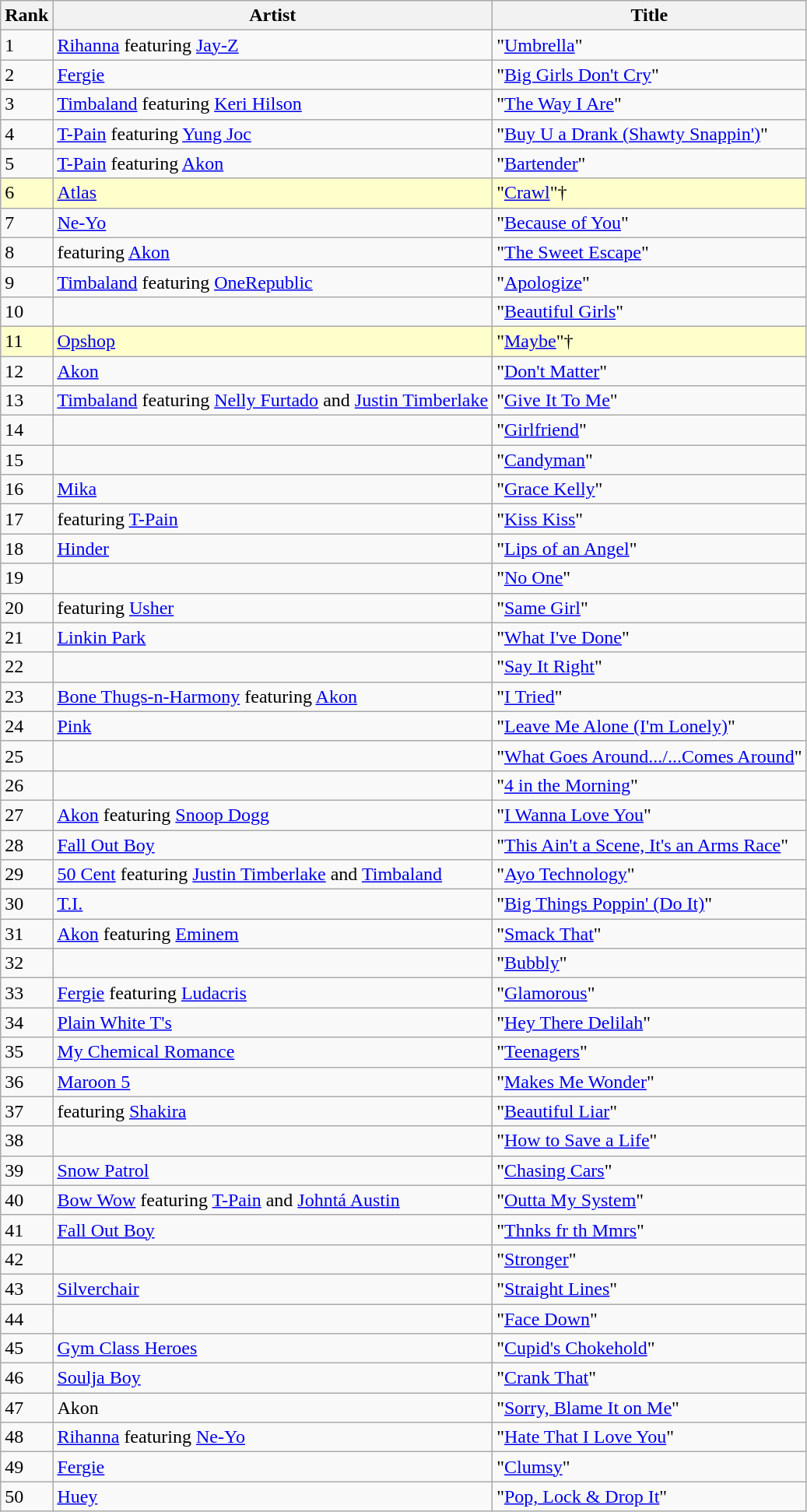<table class="wikitable sortable">
<tr>
<th>Rank</th>
<th>Artist</th>
<th>Title</th>
</tr>
<tr>
<td>1</td>
<td><a href='#'>Rihanna</a> featuring <a href='#'>Jay-Z</a></td>
<td>"<a href='#'>Umbrella</a>"</td>
</tr>
<tr>
<td>2</td>
<td><a href='#'>Fergie</a></td>
<td>"<a href='#'>Big Girls Don't Cry</a>"</td>
</tr>
<tr>
<td>3</td>
<td><a href='#'>Timbaland</a> featuring <a href='#'>Keri Hilson</a></td>
<td>"<a href='#'>The Way I Are</a>"</td>
</tr>
<tr>
<td>4</td>
<td><a href='#'>T-Pain</a> featuring <a href='#'>Yung Joc</a></td>
<td>"<a href='#'>Buy U a Drank (Shawty Snappin')</a>"</td>
</tr>
<tr>
<td>5</td>
<td><a href='#'>T-Pain</a> featuring <a href='#'>Akon</a></td>
<td>"<a href='#'>Bartender</a>"</td>
</tr>
<tr bgcolor="#FFFFCC">
<td>6</td>
<td><a href='#'>Atlas</a></td>
<td>"<a href='#'>Crawl</a>"†</td>
</tr>
<tr>
<td>7</td>
<td><a href='#'>Ne-Yo</a></td>
<td>"<a href='#'>Because of You</a>"</td>
</tr>
<tr>
<td>8</td>
<td> featuring <a href='#'>Akon</a></td>
<td>"<a href='#'>The Sweet Escape</a>"</td>
</tr>
<tr>
<td>9</td>
<td><a href='#'>Timbaland</a> featuring <a href='#'>OneRepublic</a></td>
<td>"<a href='#'>Apologize</a>"</td>
</tr>
<tr>
<td>10</td>
<td></td>
<td>"<a href='#'>Beautiful Girls</a>"</td>
</tr>
<tr bgcolor="#FFFFCC">
<td>11</td>
<td><a href='#'>Opshop</a></td>
<td>"<a href='#'>Maybe</a>"†</td>
</tr>
<tr>
<td>12</td>
<td><a href='#'>Akon</a></td>
<td>"<a href='#'>Don't Matter</a>"</td>
</tr>
<tr>
<td>13</td>
<td><a href='#'>Timbaland</a> featuring <a href='#'>Nelly Furtado</a> and <a href='#'>Justin Timberlake</a></td>
<td>"<a href='#'>Give It To Me</a>"</td>
</tr>
<tr>
<td>14</td>
<td></td>
<td>"<a href='#'>Girlfriend</a>"</td>
</tr>
<tr>
<td>15</td>
<td></td>
<td>"<a href='#'>Candyman</a>"</td>
</tr>
<tr>
<td>16</td>
<td><a href='#'>Mika</a></td>
<td>"<a href='#'>Grace Kelly</a>"</td>
</tr>
<tr>
<td>17</td>
<td> featuring <a href='#'>T-Pain</a></td>
<td>"<a href='#'>Kiss Kiss</a>"</td>
</tr>
<tr>
<td>18</td>
<td><a href='#'>Hinder</a></td>
<td>"<a href='#'>Lips of an Angel</a>"</td>
</tr>
<tr>
<td>19</td>
<td></td>
<td>"<a href='#'>No One</a>"</td>
</tr>
<tr>
<td>20</td>
<td> featuring <a href='#'>Usher</a></td>
<td>"<a href='#'>Same Girl</a>"</td>
</tr>
<tr>
<td>21</td>
<td><a href='#'>Linkin Park</a></td>
<td>"<a href='#'>What I've Done</a>"</td>
</tr>
<tr>
<td>22</td>
<td></td>
<td>"<a href='#'>Say It Right</a>"</td>
</tr>
<tr>
<td>23</td>
<td><a href='#'>Bone Thugs-n-Harmony</a> featuring <a href='#'>Akon</a></td>
<td>"<a href='#'>I Tried</a>"</td>
</tr>
<tr>
<td>24</td>
<td><a href='#'>Pink</a></td>
<td>"<a href='#'>Leave Me Alone (I'm Lonely)</a>"</td>
</tr>
<tr>
<td>25</td>
<td></td>
<td>"<a href='#'>What Goes Around.../...Comes Around</a>"</td>
</tr>
<tr>
<td>26</td>
<td></td>
<td>"<a href='#'>4 in the Morning</a>"</td>
</tr>
<tr>
<td>27</td>
<td><a href='#'>Akon</a> featuring <a href='#'>Snoop Dogg</a></td>
<td>"<a href='#'>I Wanna Love You</a>"</td>
</tr>
<tr>
<td>28</td>
<td><a href='#'>Fall Out Boy</a></td>
<td>"<a href='#'>This Ain't a Scene, It's an Arms Race</a>"</td>
</tr>
<tr>
<td>29</td>
<td><a href='#'>50 Cent</a> featuring <a href='#'>Justin Timberlake</a> and <a href='#'>Timbaland</a></td>
<td>"<a href='#'>Ayo Technology</a>"</td>
</tr>
<tr>
<td>30</td>
<td><a href='#'>T.I.</a></td>
<td>"<a href='#'>Big Things Poppin' (Do It)</a>"</td>
</tr>
<tr>
<td>31</td>
<td><a href='#'>Akon</a> featuring <a href='#'>Eminem</a></td>
<td>"<a href='#'>Smack That</a>"</td>
</tr>
<tr>
<td>32</td>
<td></td>
<td>"<a href='#'>Bubbly</a>"</td>
</tr>
<tr>
<td>33</td>
<td><a href='#'>Fergie</a> featuring <a href='#'>Ludacris</a></td>
<td>"<a href='#'>Glamorous</a>"</td>
</tr>
<tr>
<td>34</td>
<td><a href='#'>Plain White T's</a></td>
<td>"<a href='#'>Hey There Delilah</a>"</td>
</tr>
<tr>
<td>35</td>
<td><a href='#'>My Chemical Romance</a></td>
<td>"<a href='#'>Teenagers</a>"</td>
</tr>
<tr>
<td>36</td>
<td><a href='#'>Maroon 5</a></td>
<td>"<a href='#'>Makes Me Wonder</a>"</td>
</tr>
<tr>
<td>37</td>
<td> featuring <a href='#'>Shakira</a></td>
<td>"<a href='#'>Beautiful Liar</a>"</td>
</tr>
<tr>
<td>38</td>
<td></td>
<td>"<a href='#'>How to Save a Life</a>"</td>
</tr>
<tr>
<td>39</td>
<td><a href='#'>Snow Patrol</a></td>
<td>"<a href='#'>Chasing Cars</a>"</td>
</tr>
<tr>
<td>40</td>
<td><a href='#'>Bow Wow</a> featuring <a href='#'>T-Pain</a> and <a href='#'>Johntá Austin</a></td>
<td>"<a href='#'>Outta My System</a>"</td>
</tr>
<tr>
<td>41</td>
<td><a href='#'>Fall Out Boy</a></td>
<td>"<a href='#'>Thnks fr th Mmrs</a>"</td>
</tr>
<tr>
<td>42</td>
<td></td>
<td>"<a href='#'>Stronger</a>"</td>
</tr>
<tr>
<td>43</td>
<td><a href='#'>Silverchair</a></td>
<td>"<a href='#'>Straight Lines</a>"</td>
</tr>
<tr>
<td>44</td>
<td></td>
<td>"<a href='#'>Face Down</a>"</td>
</tr>
<tr>
<td>45</td>
<td><a href='#'>Gym Class Heroes</a></td>
<td>"<a href='#'>Cupid's Chokehold</a>"</td>
</tr>
<tr>
<td>46</td>
<td><a href='#'>Soulja Boy</a></td>
<td>"<a href='#'>Crank That</a>"</td>
</tr>
<tr>
<td>47</td>
<td>Akon</td>
<td>"<a href='#'>Sorry, Blame It on Me</a>"</td>
</tr>
<tr>
<td>48</td>
<td><a href='#'>Rihanna</a> featuring <a href='#'>Ne-Yo</a></td>
<td>"<a href='#'>Hate That I Love You</a>"</td>
</tr>
<tr>
<td>49</td>
<td><a href='#'>Fergie</a></td>
<td>"<a href='#'>Clumsy</a>"</td>
</tr>
<tr>
<td>50</td>
<td><a href='#'>Huey</a></td>
<td>"<a href='#'>Pop, Lock & Drop It</a>"</td>
</tr>
</table>
